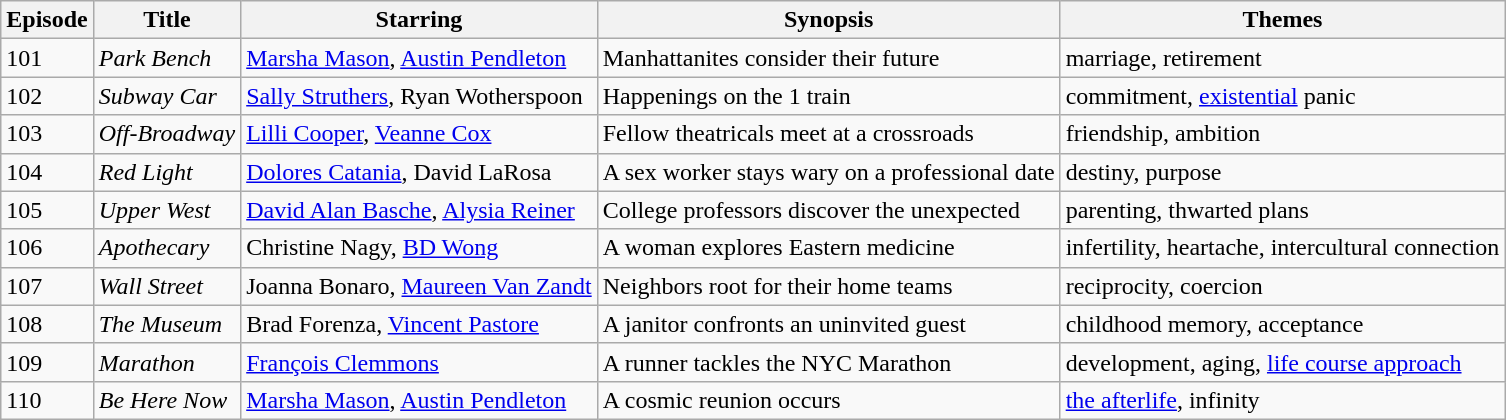<table class="wikitable">
<tr>
<th>Episode</th>
<th>Title</th>
<th>Starring</th>
<th>Synopsis</th>
<th>Themes</th>
</tr>
<tr>
<td>101</td>
<td><em>Park Bench</em></td>
<td><a href='#'>Marsha Mason</a>,                                                                                                <a href='#'>Austin Pendleton</a></td>
<td>Manhattanites consider their future</td>
<td>marriage, retirement</td>
</tr>
<tr>
<td>102</td>
<td><em>Subway Car</em></td>
<td><a href='#'>Sally Struthers</a>,             Ryan Wotherspoon</td>
<td>Happenings on the 1 train</td>
<td>commitment, <a href='#'>existential</a> panic</td>
</tr>
<tr>
<td>103</td>
<td><em>Off-Broadway</em></td>
<td><a href='#'>Lilli Cooper</a>, <a href='#'>Veanne Cox</a></td>
<td>Fellow theatricals meet at a crossroads</td>
<td>friendship, ambition</td>
</tr>
<tr>
<td>104</td>
<td><em>Red Light</em></td>
<td><a href='#'>Dolores Catania</a>, David LaRosa</td>
<td>A sex worker stays wary on a professional date</td>
<td>destiny, purpose</td>
</tr>
<tr>
<td>105</td>
<td><em>Upper West</em></td>
<td><a href='#'>David Alan Basche</a>, <a href='#'>Alysia Reiner</a></td>
<td>College professors discover the unexpected</td>
<td>parenting, thwarted plans</td>
</tr>
<tr>
<td>106</td>
<td><em>Apothecary</em></td>
<td>Christine Nagy, <a href='#'>BD Wong</a></td>
<td>A woman explores Eastern medicine</td>
<td>infertility, heartache, intercultural connection</td>
</tr>
<tr>
<td>107</td>
<td><em>Wall Street</em></td>
<td>Joanna Bonaro, <a href='#'>Maureen Van Zandt</a></td>
<td>Neighbors root for their home teams</td>
<td>reciprocity, coercion</td>
</tr>
<tr>
<td>108</td>
<td><em>The Museum</em></td>
<td>Brad Forenza, <a href='#'>Vincent Pastore</a></td>
<td>A janitor confronts an uninvited guest</td>
<td>childhood memory, acceptance</td>
</tr>
<tr>
<td>109</td>
<td><em>Marathon</em></td>
<td><a href='#'>François Clemmons</a></td>
<td>A runner tackles the NYC Marathon</td>
<td>development, aging, <a href='#'>life course approach</a></td>
</tr>
<tr>
<td>110</td>
<td><em>Be Here Now</em></td>
<td><a href='#'>Marsha Mason</a>, <a href='#'>Austin Pendleton</a></td>
<td>A cosmic reunion occurs</td>
<td><a href='#'>the afterlife</a>, infinity</td>
</tr>
</table>
